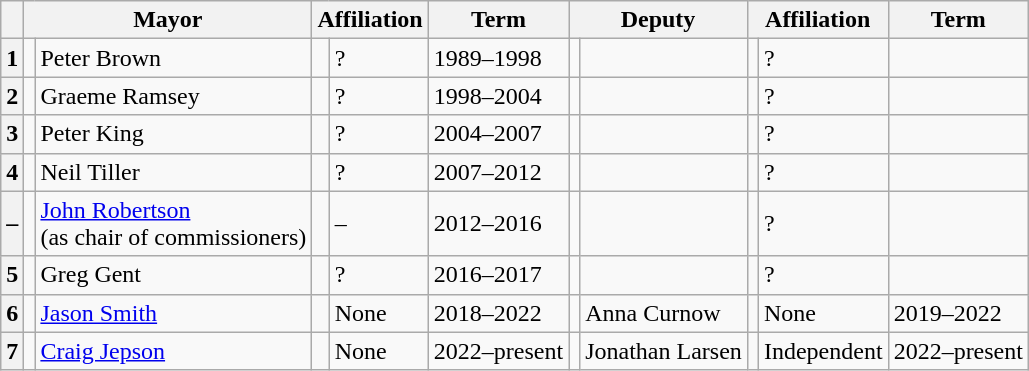<table class="wikitable">
<tr>
<th></th>
<th colspan="2">Mayor</th>
<th colspan="2">Affiliation</th>
<th>Term</th>
<th colspan="2">Deputy</th>
<th colspan="2">Affiliation</th>
<th>Term</th>
</tr>
<tr>
<th scope="row">1</th>
<td></td>
<td>Peter Brown</td>
<td></td>
<td>?</td>
<td>1989–1998 </td>
<td></td>
<td></td>
<td></td>
<td>?</td>
<td></td>
</tr>
<tr>
<th scope="row">2</th>
<td></td>
<td>Graeme Ramsey</td>
<td></td>
<td>?</td>
<td>1998–2004</td>
<td></td>
<td></td>
<td></td>
<td>?</td>
<td></td>
</tr>
<tr>
<th scope="row">3</th>
<td></td>
<td>Peter King</td>
<td></td>
<td>?</td>
<td>2004–2007</td>
<td></td>
<td></td>
<td></td>
<td>?</td>
<td></td>
</tr>
<tr>
<th scope="row">4</th>
<td></td>
<td>Neil Tiller</td>
<td></td>
<td>?</td>
<td>2007–2012</td>
<td></td>
<td></td>
<td></td>
<td>?</td>
<td></td>
</tr>
<tr>
<th scope="row">–</th>
<td></td>
<td><a href='#'>John Robertson</a><br>(as chair of commissioners)</td>
<td></td>
<td>–</td>
<td>2012–2016</td>
<td></td>
<td></td>
<td></td>
<td>?</td>
<td></td>
</tr>
<tr>
<th scope="row">5</th>
<td></td>
<td>Greg Gent</td>
<td></td>
<td>?</td>
<td>2016–2017</td>
<td></td>
<td></td>
<td></td>
<td>?</td>
<td></td>
</tr>
<tr>
<th scope="row">6</th>
<td></td>
<td><a href='#'>Jason Smith</a></td>
<td></td>
<td>None</td>
<td>2018–2022</td>
<td></td>
<td>Anna Curnow</td>
<td></td>
<td>None</td>
<td>2019–2022</td>
</tr>
<tr>
<th scope="row">7</th>
<td></td>
<td><a href='#'>Craig Jepson</a></td>
<td></td>
<td>None</td>
<td>2022–present</td>
<td></td>
<td>Jonathan Larsen</td>
<td></td>
<td>Independent</td>
<td>2022–present</td>
</tr>
</table>
